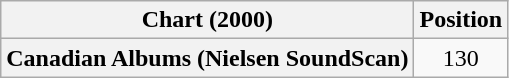<table class="wikitable plainrowheaders" style="text-align:center">
<tr>
<th>Chart (2000)</th>
<th>Position</th>
</tr>
<tr>
<th scope="row">Canadian Albums (Nielsen SoundScan)</th>
<td>130</td>
</tr>
</table>
